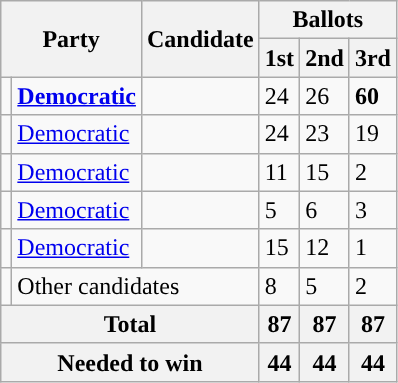<table class="wikitable sortable">
<tr>
<th colspan="2" rowspan="2">Party</th>
<th rowspan="2">Candidate</th>
<th colspan="3">Ballots</th>
</tr>
<tr>
<th>1st</th>
<th>2nd</th>
<th>3rd</th>
</tr>
<tr>
<td style="background-color:"></td>
<td><a href='#'><strong>Democratic</strong></a></td>
<td><strong></strong></td>
<td>24</td>
<td>26</td>
<td><strong>60</strong></td>
</tr>
<tr>
<td style="background-color:"></td>
<td><a href='#'>Democratic</a></td>
<td></td>
<td>24</td>
<td>23</td>
<td>19</td>
</tr>
<tr>
<td style="background-color:"></td>
<td><a href='#'>Democratic</a></td>
<td></td>
<td>11</td>
<td>15</td>
<td>2</td>
</tr>
<tr>
<td style="background-color:"></td>
<td><a href='#'>Democratic</a></td>
<td></td>
<td>5</td>
<td>6</td>
<td>3</td>
</tr>
<tr>
<td style="background-color:"></td>
<td><a href='#'>Democratic</a></td>
<td></td>
<td>15</td>
<td>12</td>
<td>1</td>
</tr>
<tr class="sortbottom static-row-header">
<td></td>
<td colspan="2">Other candidates</td>
<td>8</td>
<td>5</td>
<td>2</td>
</tr>
<tr>
<th colspan="3">Total</th>
<th>87</th>
<th>87</th>
<th>87</th>
</tr>
<tr>
<th colspan="3">Needed to win</th>
<th>44</th>
<th>44</th>
<th>44</th>
</tr>
</table>
